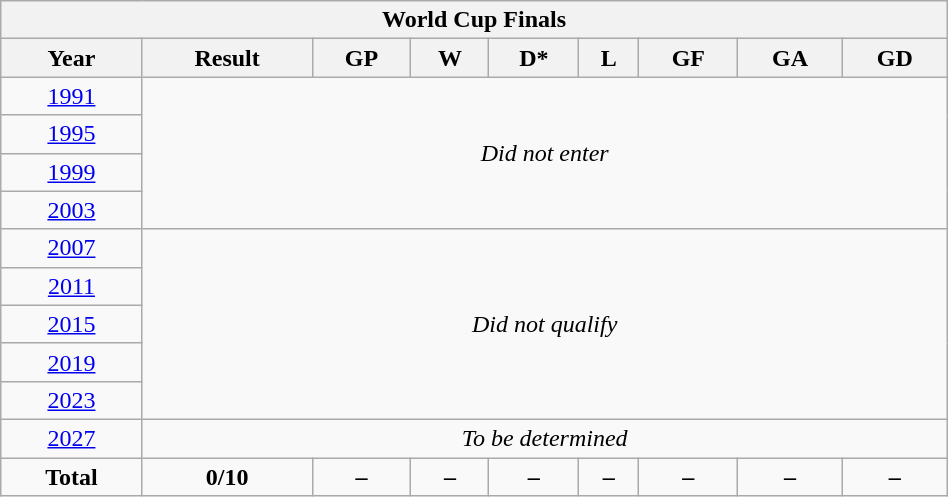<table class="wikitable" style="text-align: center; width:50%;">
<tr>
<th colspan=10>World Cup Finals</th>
</tr>
<tr>
<th>Year</th>
<th>Result</th>
<th>GP</th>
<th>W</th>
<th>D*</th>
<th>L</th>
<th>GF</th>
<th>GA</th>
<th>GD</th>
</tr>
<tr>
<td> <a href='#'>1991</a></td>
<td colspan=8 rowspan=4><em>Did not enter</em></td>
</tr>
<tr>
<td> <a href='#'>1995</a></td>
</tr>
<tr>
<td> <a href='#'>1999</a></td>
</tr>
<tr>
<td> <a href='#'>2003</a></td>
</tr>
<tr>
<td> <a href='#'>2007</a></td>
<td colspan=8 rowspan=5><em>Did not qualify</em></td>
</tr>
<tr>
<td> <a href='#'>2011</a></td>
</tr>
<tr>
<td> <a href='#'>2015</a></td>
</tr>
<tr>
<td> <a href='#'>2019</a></td>
</tr>
<tr>
<td> <a href='#'>2023</a></td>
</tr>
<tr>
<td> <a href='#'>2027</a></td>
<td colspan=8><em>To be determined</em></td>
</tr>
<tr>
<td><strong>Total</strong></td>
<td><strong>0/10</strong></td>
<td><strong>–</strong></td>
<td><strong>–</strong></td>
<td><strong>–</strong></td>
<td><strong>–</strong></td>
<td><strong>–</strong></td>
<td><strong>–</strong></td>
<td><strong>–</strong></td>
</tr>
</table>
